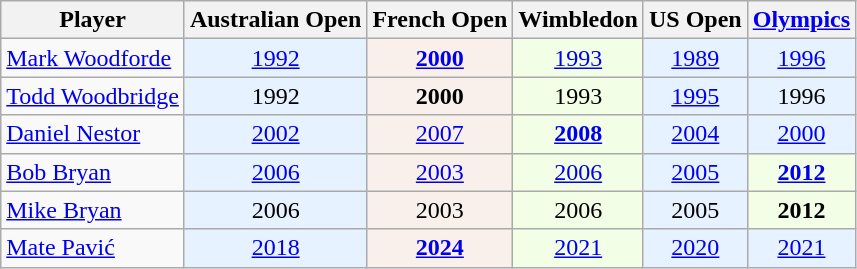<table class="wikitable nowrap" style="text-align:center">
<tr>
<th>Player</th>
<th>Australian Open</th>
<th>French Open</th>
<th>Wimbledon</th>
<th>US Open</th>
<th><a href='#'>Olympics</a></th>
</tr>
<tr>
<td style="text-align: left;"> <a href='#'>Mark Woodforde</a></td>
<td style="background: #e6f2ff;"><a href='#'>1992</a></td>
<td style="background: #f9f0eb;"><strong><a href='#'>2000</a></strong></td>
<td style="background: #f2ffe6;"><a href='#'>1993</a></td>
<td style="background: #e6f2ff;"><a href='#'>1989</a></td>
<td style="background: #e6f2ff;"><a href='#'>1996</a></td>
</tr>
<tr>
<td style="text-align: left;"> <a href='#'>Todd Woodbridge</a></td>
<td style="background: #e6f2ff;">1992</td>
<td style="background: #f9f0eb;"><strong>2000</strong></td>
<td style="background: #f2ffe6;">1993</td>
<td style="background: #e6f2ff;"><a href='#'>1995</a></td>
<td style="background: #e6f2ff;">1996</td>
</tr>
<tr>
<td style="text-align: left;"> <a href='#'>Daniel Nestor</a></td>
<td style="background: #e6f2ff;"><a href='#'>2002</a></td>
<td style="background: #f9f0eb;"><a href='#'>2007</a></td>
<td style="background: #f2ffe6;"><strong><a href='#'>2008</a></strong></td>
<td style="background: #e6f2ff;"><a href='#'>2004</a></td>
<td style="background: #e6f2ff;"><a href='#'>2000</a></td>
</tr>
<tr>
<td style="text-align: left;"> <a href='#'>Bob Bryan</a></td>
<td style="background: #e6f2ff;"><a href='#'>2006</a></td>
<td style="background: #f9f0eb;"><a href='#'>2003</a></td>
<td style="background: #f2ffe6;"><a href='#'>2006</a></td>
<td style="background: #e6f2ff;"><a href='#'>2005</a></td>
<td style="background: #f2ffe6;"><strong><a href='#'>2012</a></strong></td>
</tr>
<tr>
<td style="text-align: left;"> <a href='#'>Mike Bryan</a></td>
<td style="background: #e6f2ff;">2006</td>
<td style="background: #f9f0eb;">2003</td>
<td style="background: #f2ffe6;">2006</td>
<td style="background: #e6f2ff;">2005</td>
<td style="background: #f2ffe6;"><strong>2012</strong></td>
</tr>
<tr>
<td style="text-align: left;"> <a href='#'>Mate Pavić</a></td>
<td style="background: #e6f2ff;"><a href='#'>2018</a></td>
<td style="background: #f9f0eb;"><strong><a href='#'>2024</a></strong></td>
<td style="background: #f2ffe6;"><a href='#'>2021</a></td>
<td style="background: #e6f2ff;"><a href='#'>2020</a></td>
<td style="background: #e6f2ff;"><a href='#'>2021</a></td>
</tr>
</table>
